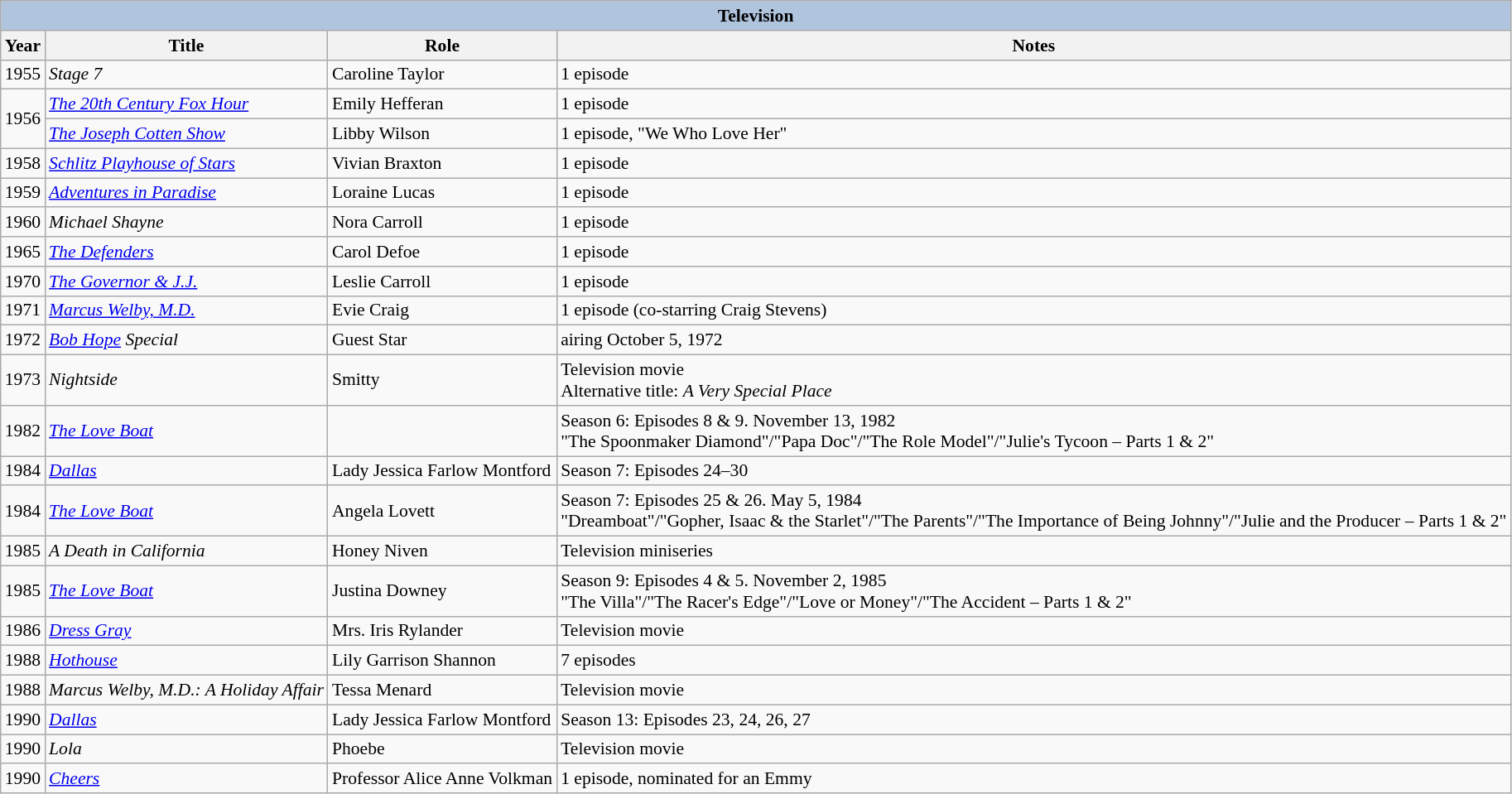<table class="wikitable sortable" style="font-size: 90%;">
<tr>
<th colspan="4" style="background: LightSteelBlue;">Television</th>
</tr>
<tr>
<th>Year</th>
<th>Title</th>
<th>Role</th>
<th class="unsortable">Notes</th>
</tr>
<tr>
<td>1955</td>
<td><em>Stage 7</em></td>
<td>Caroline Taylor</td>
<td>1 episode</td>
</tr>
<tr>
<td rowspan=2>1956</td>
<td data-sort-value="20th Century Fox Hour, The"><em><a href='#'>The 20th Century Fox Hour</a></em></td>
<td>Emily Hefferan</td>
<td>1 episode</td>
</tr>
<tr>
<td data-sort-value="Joseph Cotten Show, The"><em><a href='#'>The Joseph Cotten Show</a></em></td>
<td>Libby Wilson</td>
<td>1 episode, "We Who Love Her"</td>
</tr>
<tr>
<td>1958</td>
<td><em><a href='#'>Schlitz Playhouse of Stars</a></em></td>
<td>Vivian Braxton</td>
<td>1 episode</td>
</tr>
<tr>
<td>1959</td>
<td><em><a href='#'>Adventures in Paradise</a></em></td>
<td>Loraine Lucas</td>
<td>1 episode</td>
</tr>
<tr>
<td>1960</td>
<td><em>Michael Shayne</em></td>
<td>Nora Carroll</td>
<td>1 episode</td>
</tr>
<tr>
<td>1965</td>
<td data-sort-value="Defenders, The"><em><a href='#'>The Defenders</a></em></td>
<td>Carol Defoe</td>
<td>1 episode</td>
</tr>
<tr>
<td>1970</td>
<td data-sort-value="Governor & J.J., The"><em><a href='#'>The Governor & J.J.</a></em></td>
<td>Leslie Carroll</td>
<td>1 episode</td>
</tr>
<tr>
<td>1971</td>
<td><em><a href='#'>Marcus Welby, M.D.</a></em></td>
<td>Evie Craig</td>
<td>1 episode (co-starring Craig Stevens)</td>
</tr>
<tr>
<td>1972</td>
<td><em><a href='#'>Bob Hope</a> Special</em></td>
<td>Guest Star</td>
<td>airing October 5, 1972</td>
</tr>
<tr>
<td>1973</td>
<td><em>Nightside</em></td>
<td>Smitty</td>
<td>Television movie<br>Alternative title: <em>A Very Special Place</em></td>
</tr>
<tr>
<td>1982</td>
<td data-sort-value="Love Boat, The"><em><a href='#'>The Love Boat</a></em></td>
<td></td>
<td>Season 6: Episodes 8 & 9. November 13, 1982<br>"The Spoonmaker Diamond"/"Papa Doc"/"The Role Model"/"Julie's Tycoon – Parts 1 & 2"</td>
</tr>
<tr>
<td>1984</td>
<td><em><a href='#'>Dallas</a></em></td>
<td>Lady Jessica Farlow Montford</td>
<td>Season 7: Episodes 24–30</td>
</tr>
<tr>
<td>1984</td>
<td data-sort-value="Love Boat, The"><em><a href='#'>The Love Boat</a></em></td>
<td>Angela Lovett</td>
<td>Season 7: Episodes 25 & 26. May 5, 1984<br>"Dreamboat"/"Gopher, Isaac & the Starlet"/"The Parents"/"The Importance of Being Johnny"/"Julie and the Producer – Parts 1 & 2"</td>
</tr>
<tr>
<td>1985</td>
<td data-sort-value="Death in California, A"><em>A Death in California</em></td>
<td>Honey Niven</td>
<td>Television miniseries</td>
</tr>
<tr>
<td>1985</td>
<td data-sort-value="Love Boat, The"><em><a href='#'>The Love Boat</a></em></td>
<td>Justina Downey</td>
<td>Season 9: Episodes 4 & 5. November 2, 1985<br>"The Villa"/"The Racer's Edge"/"Love or Money"/"The Accident – Parts 1 & 2"</td>
</tr>
<tr |->
<td>1986</td>
<td><em><a href='#'>Dress Gray</a></em></td>
<td>Mrs. Iris Rylander</td>
<td>Television movie</td>
</tr>
<tr>
<td>1988</td>
<td><em><a href='#'>Hothouse</a></em></td>
<td>Lily Garrison Shannon</td>
<td>7 episodes</td>
</tr>
<tr>
<td>1988</td>
<td><em>Marcus Welby, M.D.: A Holiday Affair</em></td>
<td>Tessa Menard</td>
<td>Television movie</td>
</tr>
<tr>
<td>1990</td>
<td><em><a href='#'>Dallas</a></em></td>
<td>Lady Jessica Farlow Montford</td>
<td>Season 13: Episodes 23, 24, 26, 27</td>
</tr>
<tr>
<td>1990</td>
<td><em>Lola</em></td>
<td>Phoebe</td>
<td>Television movie</td>
</tr>
<tr>
<td>1990</td>
<td><em><a href='#'>Cheers</a></em></td>
<td>Professor Alice Anne Volkman</td>
<td>1 episode, nominated for an Emmy</td>
</tr>
</table>
